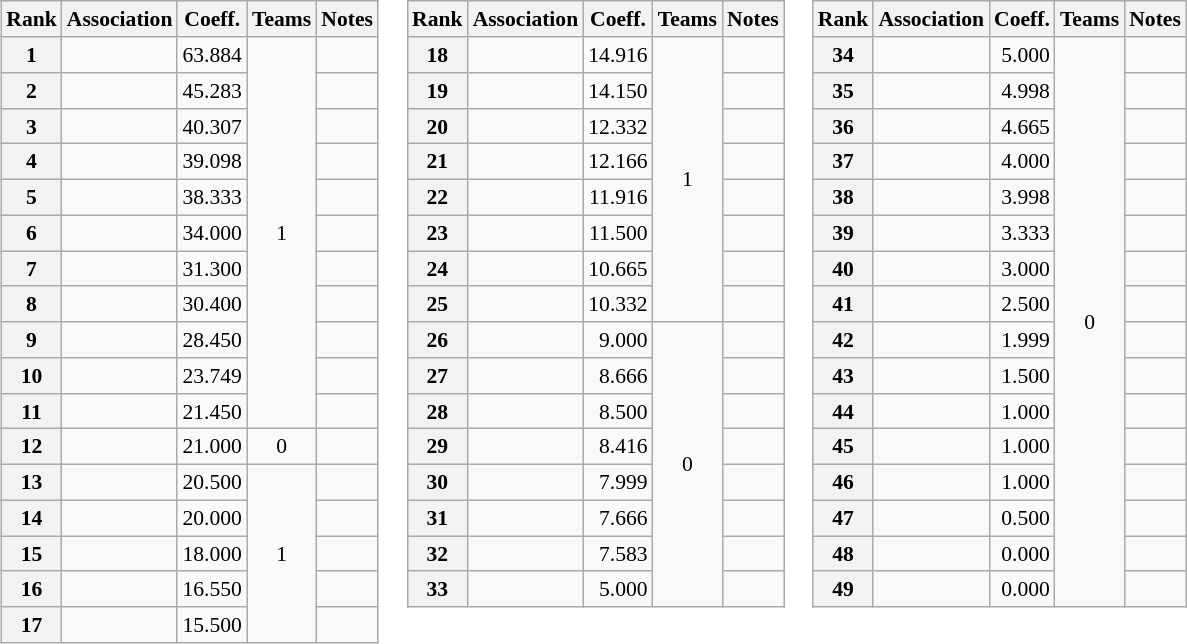<table>
<tr valign=top style="font-size:90%">
<td><br><table class="wikitable">
<tr>
<th>Rank</th>
<th>Association</th>
<th>Coeff.</th>
<th>Teams</th>
<th>Notes</th>
</tr>
<tr>
<th>1</th>
<td></td>
<td align=right>63.884</td>
<td align=center rowspan=11>1</td>
<td></td>
</tr>
<tr>
<th>2</th>
<td></td>
<td align=right>45.283</td>
<td></td>
</tr>
<tr>
<th>3</th>
<td></td>
<td align=right>40.307</td>
<td></td>
</tr>
<tr>
<th>4</th>
<td></td>
<td align=right>39.098</td>
<td></td>
</tr>
<tr>
<th>5</th>
<td></td>
<td align=right>38.333</td>
<td></td>
</tr>
<tr>
<th>6</th>
<td></td>
<td align=right>34.000</td>
<td></td>
</tr>
<tr>
<th>7</th>
<td></td>
<td align=right>31.300</td>
<td></td>
</tr>
<tr>
<th>8</th>
<td></td>
<td align=right>30.400</td>
<td></td>
</tr>
<tr>
<th>9</th>
<td></td>
<td align=right>28.450</td>
<td></td>
</tr>
<tr>
<th>10</th>
<td></td>
<td align=right>23.749</td>
<td></td>
</tr>
<tr>
<th>11</th>
<td></td>
<td align=right>21.450</td>
<td></td>
</tr>
<tr>
<th>12</th>
<td></td>
<td align=right>21.000</td>
<td align=center>0</td>
<td></td>
</tr>
<tr>
<th>13</th>
<td></td>
<td align=right>20.500</td>
<td align=center rowspan=5>1</td>
<td></td>
</tr>
<tr>
<th>14</th>
<td></td>
<td align=right>20.000</td>
<td></td>
</tr>
<tr>
<th>15</th>
<td></td>
<td align=right>18.000</td>
<td></td>
</tr>
<tr>
<th>16</th>
<td></td>
<td align=right>16.550</td>
<td></td>
</tr>
<tr>
<th>17</th>
<td></td>
<td align=right>15.500</td>
<td></td>
</tr>
</table>
</td>
<td><br><table class="wikitable">
<tr>
<th>Rank</th>
<th>Association</th>
<th>Coeff.</th>
<th>Teams</th>
<th>Notes</th>
</tr>
<tr>
<th>18</th>
<td></td>
<td align=right>14.916</td>
<td align=center rowspan=8>1</td>
<td></td>
</tr>
<tr>
<th>19</th>
<td></td>
<td align=right>14.150</td>
<td></td>
</tr>
<tr>
<th>20</th>
<td></td>
<td align=right>12.332</td>
<td></td>
</tr>
<tr>
<th>21</th>
<td></td>
<td align=right>12.166</td>
<td></td>
</tr>
<tr>
<th>22</th>
<td></td>
<td align=right>11.916</td>
<td></td>
</tr>
<tr>
<th>23</th>
<td></td>
<td align=right>11.500</td>
<td></td>
</tr>
<tr>
<th>24</th>
<td></td>
<td align=right>10.665</td>
<td></td>
</tr>
<tr>
<th>25</th>
<td></td>
<td align=right>10.332</td>
<td></td>
</tr>
<tr>
<th>26</th>
<td></td>
<td align=right>9.000</td>
<td align=center rowspan=8>0</td>
<td></td>
</tr>
<tr>
<th>27</th>
<td></td>
<td align=right>8.666</td>
<td></td>
</tr>
<tr>
<th>28</th>
<td></td>
<td align=right>8.500</td>
<td></td>
</tr>
<tr>
<th>29</th>
<td></td>
<td align=right>8.416</td>
<td></td>
</tr>
<tr>
<th>30</th>
<td></td>
<td align=right>7.999</td>
<td></td>
</tr>
<tr>
<th>31</th>
<td></td>
<td align=right>7.666</td>
<td></td>
</tr>
<tr>
<th>32</th>
<td></td>
<td align=right>7.583</td>
<td></td>
</tr>
<tr>
<th>33</th>
<td></td>
<td align=right>5.000</td>
<td></td>
</tr>
</table>
</td>
<td><br><table class="wikitable">
<tr>
<th>Rank</th>
<th>Association</th>
<th>Coeff.</th>
<th>Teams</th>
<th>Notes</th>
</tr>
<tr>
<th>34</th>
<td></td>
<td align=right>5.000</td>
<td align=center rowspan=16>0</td>
<td></td>
</tr>
<tr>
<th>35</th>
<td></td>
<td align=right>4.998</td>
<td></td>
</tr>
<tr>
<th>36</th>
<td></td>
<td align=right>4.665</td>
<td></td>
</tr>
<tr>
<th>37</th>
<td></td>
<td align=right>4.000</td>
<td></td>
</tr>
<tr>
<th>38</th>
<td></td>
<td align=right>3.998</td>
<td></td>
</tr>
<tr>
<th>39</th>
<td></td>
<td align=right>3.333</td>
<td></td>
</tr>
<tr>
<th>40</th>
<td></td>
<td align=right>3.000</td>
<td></td>
</tr>
<tr>
<th>41</th>
<td></td>
<td align=right>2.500</td>
<td></td>
</tr>
<tr>
<th>42</th>
<td></td>
<td align=right>1.999</td>
<td></td>
</tr>
<tr>
<th>43</th>
<td></td>
<td align=right>1.500</td>
<td></td>
</tr>
<tr>
<th>44</th>
<td></td>
<td align=right>1.000</td>
<td></td>
</tr>
<tr>
<th>45</th>
<td></td>
<td align=right>1.000</td>
<td></td>
</tr>
<tr>
<th>46</th>
<td></td>
<td align=right>1.000</td>
<td></td>
</tr>
<tr>
<th>47</th>
<td></td>
<td align=right>0.500</td>
<td></td>
</tr>
<tr>
<th>48</th>
<td></td>
<td align=right>0.000</td>
<td></td>
</tr>
<tr>
<th>49</th>
<td></td>
<td align=right>0.000</td>
<td></td>
</tr>
</table>
</td>
</tr>
</table>
